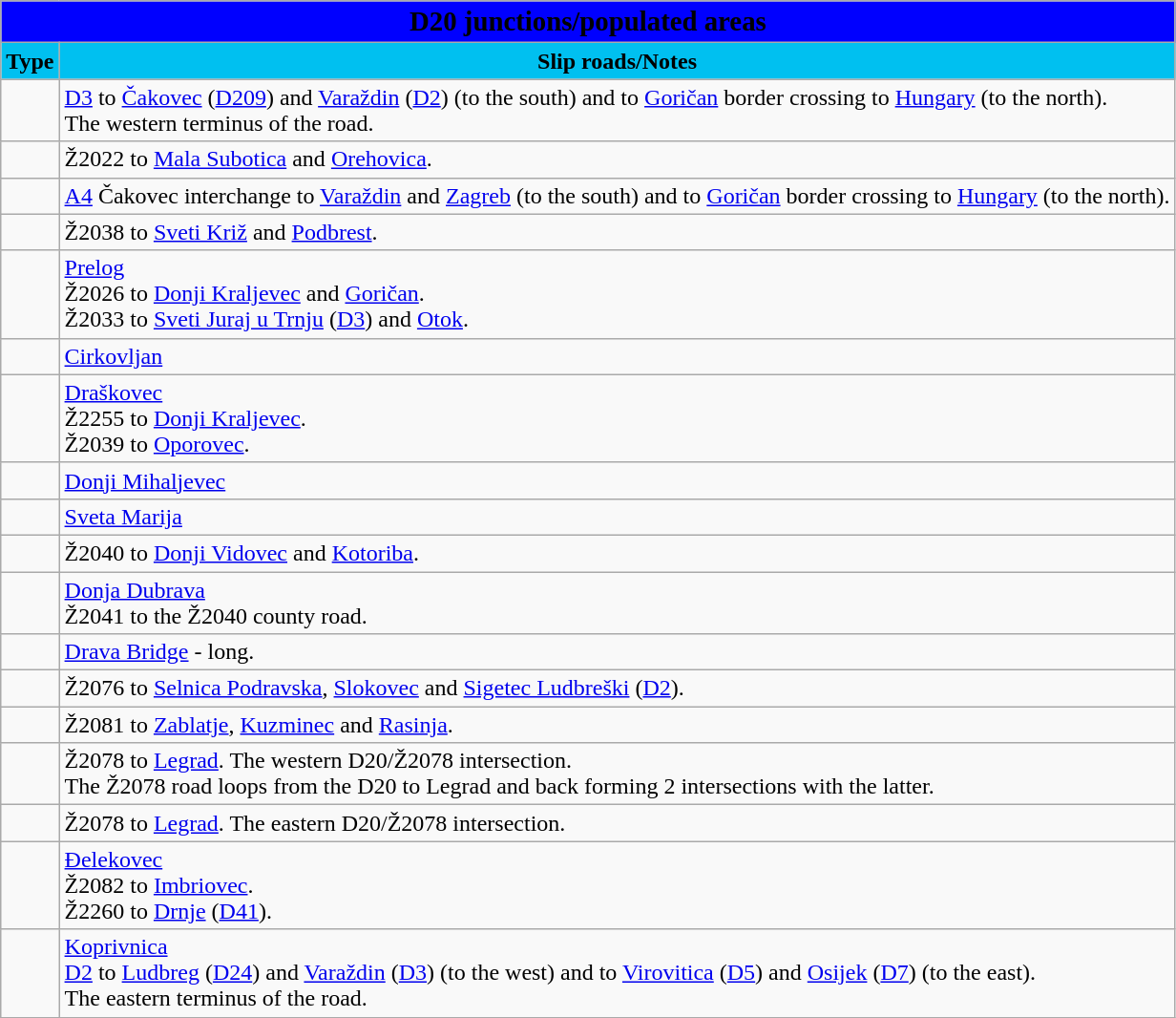<table class="wikitable">
<tr>
<td colspan=2 bgcolor=blue align=center style=margin-top:15><span><big><strong>D20 junctions/populated areas</strong></big></span></td>
</tr>
<tr>
<td align=center bgcolor=00c0f0><strong>Type</strong></td>
<td align=center bgcolor=00c0f0><strong>Slip roads/Notes</strong></td>
</tr>
<tr>
<td></td>
<td> <a href='#'>D3</a> to <a href='#'>Čakovec</a> (<a href='#'>D209</a>) and <a href='#'>Varaždin</a> (<a href='#'>D2</a>) (to the south) and to <a href='#'>Goričan</a> border crossing to <a href='#'>Hungary</a> (to the north).<br>The western terminus of the road.</td>
</tr>
<tr>
<td></td>
<td>Ž2022 to <a href='#'>Mala Subotica</a> and <a href='#'>Orehovica</a>.</td>
</tr>
<tr>
<td></td>
<td> <a href='#'>A4</a> Čakovec interchange to <a href='#'>Varaždin</a> and <a href='#'>Zagreb</a> (to the south) and to <a href='#'>Goričan</a> border crossing to <a href='#'>Hungary</a> (to the north).</td>
</tr>
<tr>
<td></td>
<td>Ž2038 to <a href='#'>Sveti Križ</a> and <a href='#'>Podbrest</a>.</td>
</tr>
<tr>
<td></td>
<td><a href='#'>Prelog</a><br>Ž2026 to <a href='#'>Donji Kraljevec</a> and <a href='#'>Goričan</a>.<br>Ž2033 to <a href='#'>Sveti Juraj u Trnju</a> (<a href='#'>D3</a>) and <a href='#'>Otok</a>.</td>
</tr>
<tr>
<td></td>
<td><a href='#'>Cirkovljan</a></td>
</tr>
<tr>
<td></td>
<td><a href='#'>Draškovec</a><br>Ž2255 to <a href='#'>Donji Kraljevec</a>.<br>Ž2039 to <a href='#'>Oporovec</a>.</td>
</tr>
<tr>
<td></td>
<td><a href='#'>Donji Mihaljevec</a></td>
</tr>
<tr>
<td></td>
<td><a href='#'>Sveta Marija</a></td>
</tr>
<tr>
<td></td>
<td>Ž2040 to <a href='#'>Donji Vidovec</a> and <a href='#'>Kotoriba</a>.</td>
</tr>
<tr>
<td></td>
<td><a href='#'>Donja Dubrava</a><br>Ž2041 to the Ž2040 county road.</td>
</tr>
<tr>
<td></td>
<td><a href='#'>Drava Bridge</a> -  long.</td>
</tr>
<tr>
<td></td>
<td>Ž2076 to <a href='#'>Selnica Podravska</a>, <a href='#'>Slokovec</a> and <a href='#'>Sigetec Ludbreški</a> (<a href='#'>D2</a>).</td>
</tr>
<tr>
<td></td>
<td>Ž2081 to <a href='#'>Zablatje</a>, <a href='#'>Kuzminec</a> and <a href='#'>Rasinja</a>.</td>
</tr>
<tr>
<td></td>
<td>Ž2078 to <a href='#'>Legrad</a>. The western D20/Ž2078 intersection.<br>The Ž2078 road loops from the D20 to Legrad and back forming 2 intersections with the latter.</td>
</tr>
<tr>
<td></td>
<td>Ž2078 to <a href='#'>Legrad</a>. The eastern D20/Ž2078 intersection.</td>
</tr>
<tr>
<td></td>
<td><a href='#'>Đelekovec</a><br>Ž2082 to <a href='#'>Imbriovec</a>.<br>Ž2260 to <a href='#'>Drnje</a> (<a href='#'>D41</a>).</td>
</tr>
<tr>
<td></td>
<td><a href='#'>Koprivnica</a><br> <a href='#'>D2</a> to <a href='#'>Ludbreg</a> (<a href='#'>D24</a>) and <a href='#'>Varaždin</a> (<a href='#'>D3</a>) (to the west) and to <a href='#'>Virovitica</a> (<a href='#'>D5</a>) and <a href='#'>Osijek</a> (<a href='#'>D7</a>) (to the east).<br>The eastern terminus of the road.</td>
</tr>
</table>
